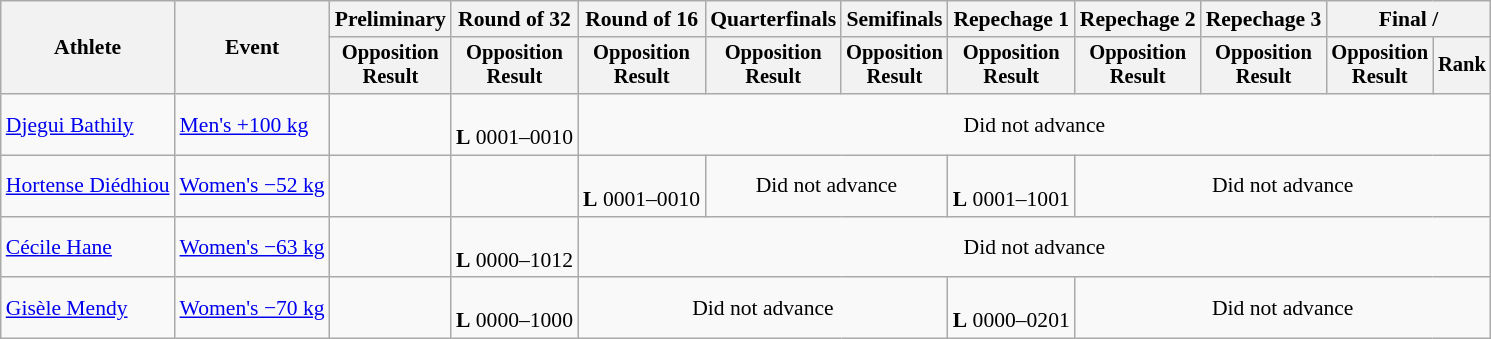<table class="wikitable" style="font-size:90%">
<tr>
<th rowspan="2">Athlete</th>
<th rowspan="2">Event</th>
<th>Preliminary</th>
<th>Round of 32</th>
<th>Round of 16</th>
<th>Quarterfinals</th>
<th>Semifinals</th>
<th>Repechage 1</th>
<th>Repechage 2</th>
<th>Repechage 3</th>
<th colspan=2>Final / </th>
</tr>
<tr style="font-size:95%">
<th>Opposition<br>Result</th>
<th>Opposition<br>Result</th>
<th>Opposition<br>Result</th>
<th>Opposition<br>Result</th>
<th>Opposition<br>Result</th>
<th>Opposition<br>Result</th>
<th>Opposition<br>Result</th>
<th>Opposition<br>Result</th>
<th>Opposition<br>Result</th>
<th>Rank</th>
</tr>
<tr align=center>
<td align=left><a href='#'>Djegui Bathily</a></td>
<td align=left><a href='#'>Men's +100 kg</a></td>
<td></td>
<td><br><strong>L</strong> 0001–0010</td>
<td colspan=8>Did not advance</td>
</tr>
<tr align=center>
<td align=left><a href='#'>Hortense Diédhiou</a></td>
<td align=left><a href='#'>Women's −52 kg</a></td>
<td></td>
<td></td>
<td><br><strong>L</strong> 0001–0010</td>
<td colspan=2>Did not advance</td>
<td><br><strong>L</strong> 0001–1001</td>
<td colspan=4>Did not advance</td>
</tr>
<tr align=center>
<td align=left><a href='#'>Cécile Hane</a></td>
<td align=left><a href='#'>Women's −63 kg</a></td>
<td></td>
<td><br><strong>L</strong> 0000–1012</td>
<td colspan=8>Did not advance</td>
</tr>
<tr align=center>
<td align=left><a href='#'>Gisèle Mendy</a></td>
<td align=left><a href='#'>Women's −70 kg</a></td>
<td></td>
<td><br><strong>L</strong> 0000–1000</td>
<td colspan=3>Did not advance</td>
<td><br><strong>L</strong> 0000–0201</td>
<td colspan=4>Did not advance</td>
</tr>
</table>
